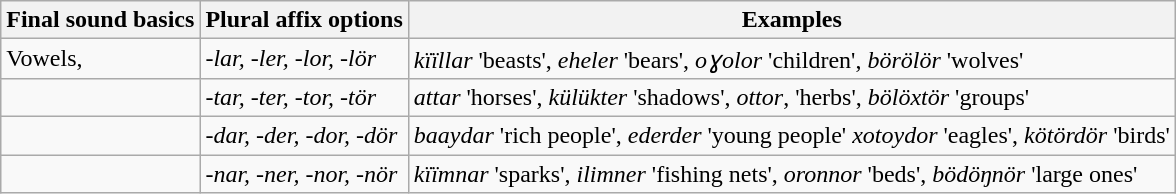<table class="wikitable">
<tr>
<th>Final sound basics</th>
<th>Plural affix options</th>
<th>Examples</th>
</tr>
<tr>
<td>Vowels, </td>
<td><em>-lar, -ler, -lor, -lör</em> </td>
<td><em>kïïllar</em> 'beasts', <em>eheler</em> 'bears', <em>oɣolor</em> 'children', <em>börölör</em> 'wolves'</td>
</tr>
<tr>
<td></td>
<td><em>-tar, -ter, -tor, -tör</em></td>
<td><em>attar</em> 'horses', <em>külükter</em> 'shadows', <em>ottor</em>, 'herbs', <em>bölöxtör</em> 'groups'</td>
</tr>
<tr>
<td></td>
<td><em>-dar, -der, -dor, -dör</em></td>
<td><em>baaydar</em> 'rich people', <em>ederder</em> 'young people' <em>xotoydor</em> 'eagles', <em>kötördör</em> 'birds'</td>
</tr>
<tr>
<td></td>
<td><em>-nar, -ner, -nor, -nör</em> </td>
<td><em>kïïmnar</em> 'sparks', <em>ilimner</em> 'fishing nets', <em>oronnor</em> 'beds', <em>bödöŋnör</em> 'large ones'</td>
</tr>
</table>
